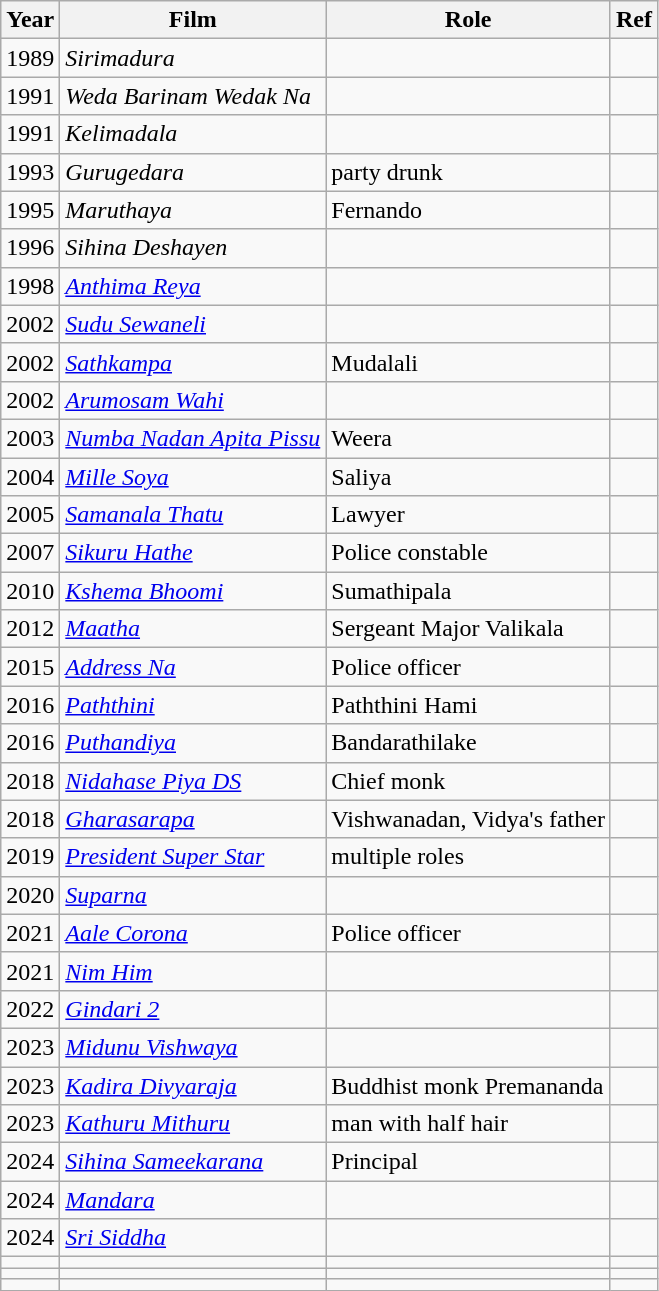<table class="wikitable">
<tr>
<th>Year</th>
<th>Film</th>
<th>Role</th>
<th>Ref</th>
</tr>
<tr>
<td>1989</td>
<td><em>Sirimadura</em></td>
<td></td>
<td></td>
</tr>
<tr>
<td>1991</td>
<td><em>Weda Barinam Wedak Na</em></td>
<td></td>
<td></td>
</tr>
<tr>
<td>1991</td>
<td><em>Kelimadala</em></td>
<td></td>
<td></td>
</tr>
<tr>
<td>1993</td>
<td><em>Gurugedara</em></td>
<td>party drunk</td>
<td></td>
</tr>
<tr>
<td>1995</td>
<td><em>Maruthaya</em></td>
<td>Fernando</td>
<td></td>
</tr>
<tr>
<td>1996</td>
<td><em>Sihina Deshayen</em></td>
<td></td>
<td></td>
</tr>
<tr>
<td>1998</td>
<td><em><a href='#'>Anthima Reya</a></em></td>
<td></td>
<td></td>
</tr>
<tr>
<td>2002</td>
<td><em><a href='#'>Sudu Sewaneli</a></em></td>
<td></td>
<td></td>
</tr>
<tr>
<td>2002</td>
<td><em><a href='#'>Sathkampa</a></em></td>
<td>Mudalali</td>
<td></td>
</tr>
<tr>
<td>2002</td>
<td><em><a href='#'>Arumosam Wahi</a></em></td>
<td></td>
<td></td>
</tr>
<tr>
<td>2003</td>
<td><em><a href='#'>Numba Nadan Apita Pissu</a></em></td>
<td>Weera</td>
<td></td>
</tr>
<tr>
<td>2004</td>
<td><em><a href='#'>Mille Soya</a></em></td>
<td>Saliya</td>
<td></td>
</tr>
<tr>
<td>2005</td>
<td><em><a href='#'>Samanala Thatu</a></em></td>
<td>Lawyer</td>
<td></td>
</tr>
<tr>
<td>2007</td>
<td><em><a href='#'>Sikuru Hathe</a></em></td>
<td>Police constable</td>
<td></td>
</tr>
<tr>
<td>2010</td>
<td><em><a href='#'>Kshema Bhoomi</a></em></td>
<td>Sumathipala</td>
<td></td>
</tr>
<tr>
<td>2012</td>
<td><em><a href='#'>Maatha</a></em></td>
<td>Sergeant Major Valikala</td>
<td></td>
</tr>
<tr>
<td>2015</td>
<td><em><a href='#'>Address Na</a></em></td>
<td>Police officer</td>
<td></td>
</tr>
<tr>
<td>2016</td>
<td><em><a href='#'>Paththini</a></em></td>
<td>Paththini Hami</td>
<td></td>
</tr>
<tr>
<td>2016</td>
<td><em><a href='#'>Puthandiya</a></em></td>
<td>Bandarathilake</td>
<td></td>
</tr>
<tr>
<td>2018</td>
<td><em><a href='#'>Nidahase Piya DS</a></em></td>
<td>Chief monk</td>
<td></td>
</tr>
<tr>
<td>2018</td>
<td><em><a href='#'>Gharasarapa</a></em></td>
<td>Vishwanadan, Vidya's father</td>
<td></td>
</tr>
<tr>
<td>2019</td>
<td><em><a href='#'>President Super Star</a></em></td>
<td>multiple roles</td>
<td></td>
</tr>
<tr>
<td>2020</td>
<td><em><a href='#'>Suparna</a></em></td>
<td></td>
<td></td>
</tr>
<tr>
<td>2021</td>
<td><em><a href='#'>Aale Corona</a></em></td>
<td>Police officer</td>
<td></td>
</tr>
<tr>
<td>2021</td>
<td><em><a href='#'>Nim Him</a></em></td>
<td></td>
<td></td>
</tr>
<tr>
<td>2022</td>
<td><em><a href='#'>Gindari 2</a></em></td>
<td></td>
<td></td>
</tr>
<tr>
<td>2023</td>
<td><em><a href='#'>Midunu Vishwaya</a></em></td>
<td></td>
<td></td>
</tr>
<tr>
<td>2023</td>
<td><em><a href='#'>Kadira Divyaraja</a></em></td>
<td>Buddhist monk Premananda</td>
<td></td>
</tr>
<tr>
<td>2023</td>
<td><em><a href='#'>Kathuru Mithuru</a></em></td>
<td>man with half hair</td>
<td></td>
</tr>
<tr>
<td>2024</td>
<td><em><a href='#'>Sihina Sameekarana</a></em></td>
<td>Principal</td>
<td></td>
</tr>
<tr>
<td>2024</td>
<td><em><a href='#'>Mandara</a></em></td>
<td></td>
<td></td>
</tr>
<tr>
<td>2024</td>
<td><em><a href='#'>Sri Siddha</a></em></td>
<td></td>
<td></td>
</tr>
<tr>
<td></td>
<td></td>
<td></td>
<td></td>
</tr>
<tr>
<td></td>
<td></td>
<td></td>
<td></td>
</tr>
<tr>
<td></td>
<td></td>
<td></td>
<td></td>
</tr>
</table>
